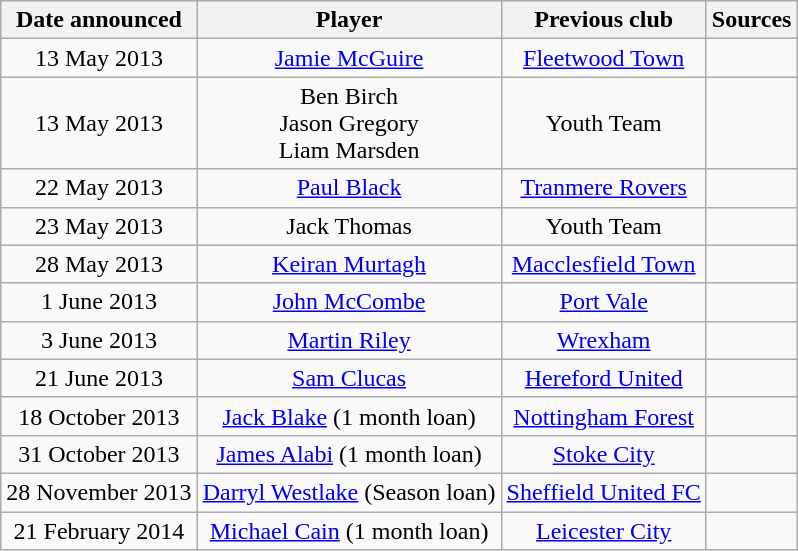<table class="wikitable" style="text-align:center">
<tr>
<th>Date announced</th>
<th>Player</th>
<th>Previous club</th>
<th>Sources</th>
</tr>
<tr>
<td>13 May 2013</td>
<td><a href='#'>Jamie McGuire</a></td>
<td><a href='#'>Fleetwood Town</a></td>
<td></td>
</tr>
<tr>
<td>13 May 2013</td>
<td>Ben Birch <br> Jason Gregory <br> Liam Marsden</td>
<td>Youth Team</td>
<td></td>
</tr>
<tr>
<td>22 May 2013</td>
<td><a href='#'>Paul Black</a></td>
<td><a href='#'>Tranmere Rovers</a></td>
<td></td>
</tr>
<tr>
<td>23 May 2013</td>
<td>Jack Thomas</td>
<td>Youth Team</td>
<td></td>
</tr>
<tr>
<td>28 May 2013</td>
<td><a href='#'>Keiran Murtagh</a></td>
<td><a href='#'>Macclesfield Town</a></td>
<td></td>
</tr>
<tr>
<td>1 June 2013</td>
<td><a href='#'>John McCombe</a></td>
<td><a href='#'>Port Vale</a></td>
<td></td>
</tr>
<tr>
<td>3 June 2013</td>
<td><a href='#'>Martin Riley</a></td>
<td><a href='#'>Wrexham</a></td>
<td></td>
</tr>
<tr>
<td>21 June 2013</td>
<td><a href='#'>Sam Clucas</a></td>
<td><a href='#'>Hereford United</a></td>
<td></td>
</tr>
<tr>
<td>18 October 2013</td>
<td><a href='#'>Jack Blake</a> (1 month loan)</td>
<td><a href='#'>Nottingham Forest</a></td>
<td></td>
</tr>
<tr>
<td>31 October 2013</td>
<td><a href='#'>James Alabi</a> (1 month loan)</td>
<td><a href='#'>Stoke City</a></td>
<td></td>
</tr>
<tr>
<td>28 November 2013</td>
<td><a href='#'>Darryl Westlake</a> (Season loan)</td>
<td><a href='#'>Sheffield United FC</a></td>
<td></td>
</tr>
<tr>
<td>21 February 2014</td>
<td><a href='#'>Michael Cain</a> (1 month loan)</td>
<td><a href='#'>Leicester City</a></td>
<td></td>
</tr>
</table>
